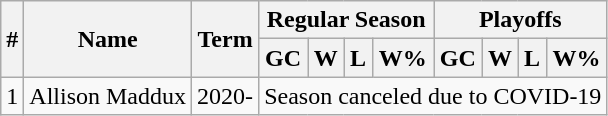<table class="wikitable">
<tr>
<th rowspan="2">#</th>
<th rowspan="2">Name</th>
<th rowspan="2">Term</th>
<th colspan="4">Regular Season</th>
<th colspan="4">Playoffs</th>
</tr>
<tr>
<th>GC</th>
<th>W</th>
<th>L</th>
<th>W%</th>
<th>GC</th>
<th>W</th>
<th>L</th>
<th>W%</th>
</tr>
<tr>
<td align="center">1</td>
<td>Allison Maddux</td>
<td align="center">2020-</td>
<td colspan="8" align="center">Season canceled due to COVID-19</td>
</tr>
</table>
